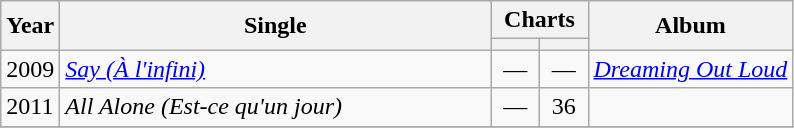<table class="wikitable">
<tr>
<th rowspan=2>Year</th>
<th rowspan=2>Single</th>
<th colspan=2>Charts</th>
<th rowspan=2>Album</th>
</tr>
<tr>
<th width="25"></th>
<th width="25"></th>
</tr>
<tr>
<td>2009</td>
<td width="280"><em><a href='#'>Say (À l'infini)</a></em> <br></td>
<td align="center">—</td>
<td align="center">—</td>
<td align="center"><em><a href='#'>Dreaming Out Loud</a></em></td>
</tr>
<tr>
<td>2011</td>
<td width="280"><em>All Alone (Est-ce qu'un jour)</em> <br></td>
<td align="center">—</td>
<td align="center">36</td>
<td align="center"></td>
</tr>
<tr>
</tr>
</table>
